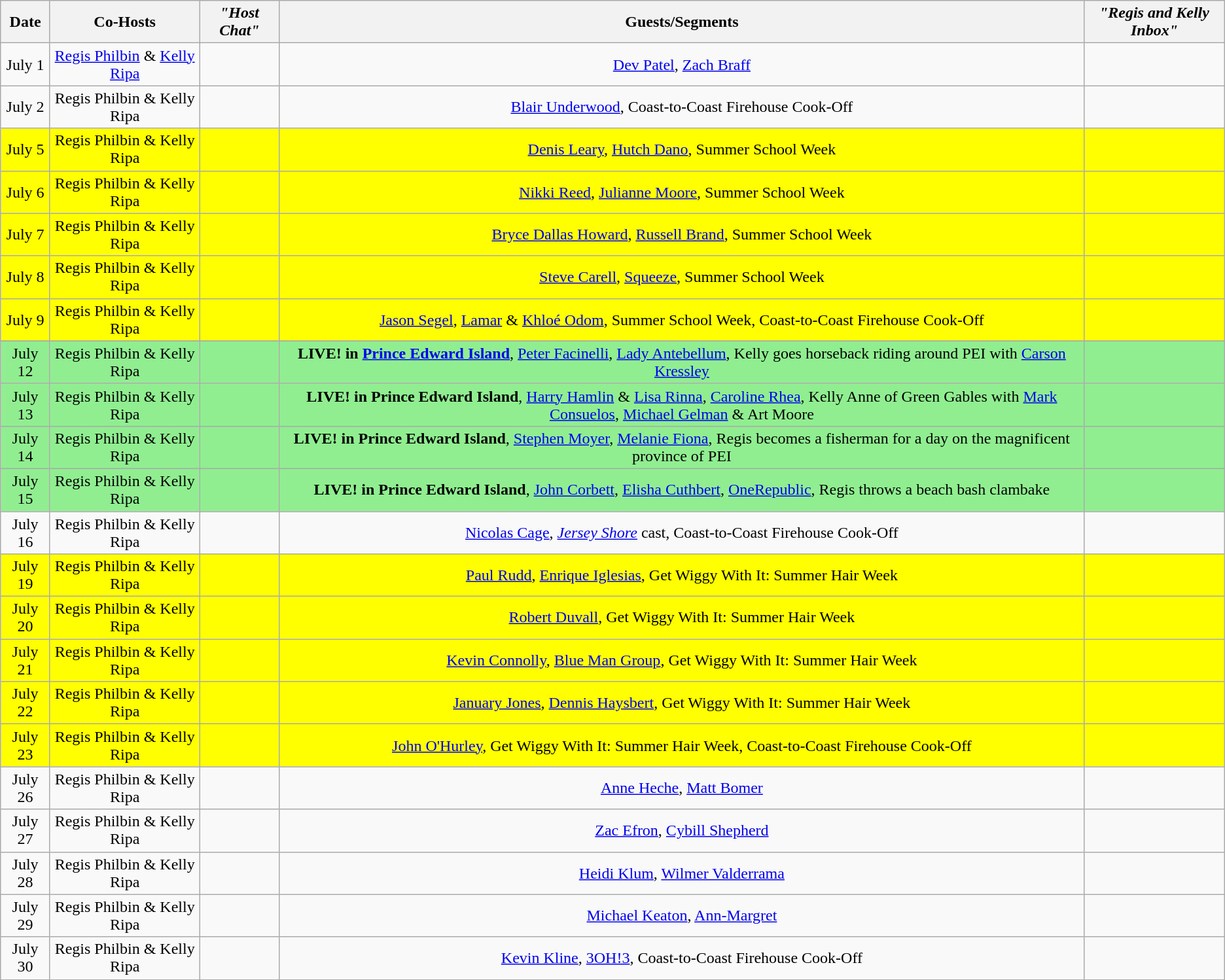<table class="wikitable sortable" border="1" style="text-align:center">
<tr>
<th>Date</th>
<th>Co-Hosts</th>
<th><em>"Host Chat"</em></th>
<th>Guests/Segments</th>
<th><em>"Regis and Kelly Inbox"</em></th>
</tr>
<tr>
<td>July 1</td>
<td><a href='#'>Regis Philbin</a> & <a href='#'>Kelly Ripa</a></td>
<td></td>
<td><a href='#'>Dev Patel</a>, <a href='#'>Zach Braff</a></td>
<td></td>
</tr>
<tr>
<td>July 2</td>
<td>Regis Philbin & Kelly Ripa</td>
<td></td>
<td><a href='#'>Blair Underwood</a>, Coast-to-Coast Firehouse Cook-Off</td>
<td></td>
</tr>
<tr bgcolor=yellow>
<td>July 5</td>
<td>Regis Philbin & Kelly Ripa</td>
<td></td>
<td><a href='#'>Denis Leary</a>, <a href='#'>Hutch Dano</a>, Summer School Week</td>
<td></td>
</tr>
<tr bgcolor=yellow>
<td>July 6</td>
<td>Regis Philbin & Kelly Ripa</td>
<td></td>
<td><a href='#'>Nikki Reed</a>, <a href='#'>Julianne Moore</a>, Summer School Week</td>
<td></td>
</tr>
<tr bgcolor=yellow>
<td>July 7</td>
<td>Regis Philbin & Kelly Ripa</td>
<td></td>
<td><a href='#'>Bryce Dallas Howard</a>, <a href='#'>Russell Brand</a>, Summer School Week</td>
<td></td>
</tr>
<tr bgcolor=yellow>
<td>July 8</td>
<td>Regis Philbin & Kelly Ripa</td>
<td></td>
<td><a href='#'>Steve Carell</a>, <a href='#'>Squeeze</a>, Summer School Week</td>
<td></td>
</tr>
<tr bgcolor=yellow>
<td>July 9</td>
<td>Regis Philbin & Kelly Ripa</td>
<td></td>
<td><a href='#'>Jason Segel</a>, <a href='#'>Lamar</a> & <a href='#'>Khloé Odom</a>, Summer School Week, Coast-to-Coast Firehouse Cook-Off</td>
<td></td>
</tr>
<tr>
</tr>
<tr bgcolor=lightgreen>
<td>July 12</td>
<td>Regis Philbin & Kelly Ripa</td>
<td></td>
<td><strong>LIVE! in <a href='#'>Prince Edward Island</a></strong>, <a href='#'>Peter Facinelli</a>, <a href='#'>Lady Antebellum</a>, Kelly goes horseback riding around PEI with <a href='#'>Carson Kressley</a></td>
<td></td>
</tr>
<tr bgcolor=lightgreen>
<td>July 13</td>
<td>Regis Philbin & Kelly Ripa</td>
<td></td>
<td><strong>LIVE! in Prince Edward Island</strong>, <a href='#'>Harry Hamlin</a> & <a href='#'>Lisa Rinna</a>, <a href='#'>Caroline Rhea</a>, Kelly Anne of Green Gables with <a href='#'>Mark Consuelos</a>, <a href='#'>Michael Gelman</a> & Art Moore</td>
<td></td>
</tr>
<tr bgcolor=lightgreen>
<td>July 14</td>
<td>Regis Philbin & Kelly Ripa</td>
<td></td>
<td><strong>LIVE! in Prince Edward Island</strong>, <a href='#'>Stephen Moyer</a>, <a href='#'>Melanie Fiona</a>, Regis becomes a fisherman for a day on the magnificent province of PEI</td>
<td></td>
</tr>
<tr bgcolor=lightgreen>
<td>July 15</td>
<td>Regis Philbin & Kelly Ripa</td>
<td></td>
<td><strong>LIVE! in Prince Edward Island</strong>, <a href='#'>John Corbett</a>, <a href='#'>Elisha Cuthbert</a>, <a href='#'>OneRepublic</a>, Regis throws a beach bash clambake</td>
<td></td>
</tr>
<tr>
<td>July 16</td>
<td>Regis Philbin & Kelly Ripa</td>
<td></td>
<td><a href='#'>Nicolas Cage</a>, <em><a href='#'>Jersey Shore</a></em> cast, Coast-to-Coast Firehouse Cook-Off</td>
<td></td>
</tr>
<tr bgcolor=yellow>
<td>July 19</td>
<td>Regis Philbin & Kelly Ripa</td>
<td></td>
<td><a href='#'>Paul Rudd</a>, <a href='#'>Enrique Iglesias</a>, Get Wiggy With It: Summer Hair Week</td>
<td></td>
</tr>
<tr bgcolor=yellow>
<td>July 20</td>
<td>Regis Philbin & Kelly Ripa</td>
<td></td>
<td><a href='#'>Robert Duvall</a>, Get Wiggy With It: Summer Hair Week</td>
<td></td>
</tr>
<tr bgcolor=yellow>
<td>July 21</td>
<td>Regis Philbin & Kelly Ripa</td>
<td></td>
<td><a href='#'>Kevin Connolly</a>, <a href='#'>Blue Man Group</a>, Get Wiggy With It: Summer Hair Week</td>
<td></td>
</tr>
<tr bgcolor=yellow>
<td>July 22</td>
<td>Regis Philbin & Kelly Ripa</td>
<td></td>
<td><a href='#'>January Jones</a>, <a href='#'>Dennis Haysbert</a>, Get Wiggy With It: Summer Hair Week</td>
<td></td>
</tr>
<tr bgcolor=yellow>
<td>July 23</td>
<td>Regis Philbin & Kelly Ripa</td>
<td></td>
<td><a href='#'>John O'Hurley</a>, Get Wiggy With It: Summer Hair Week, Coast-to-Coast Firehouse Cook-Off</td>
<td></td>
</tr>
<tr>
<td>July 26</td>
<td>Regis Philbin & Kelly Ripa</td>
<td></td>
<td><a href='#'>Anne Heche</a>, <a href='#'>Matt Bomer</a></td>
<td></td>
</tr>
<tr>
<td>July 27</td>
<td>Regis Philbin & Kelly Ripa</td>
<td></td>
<td><a href='#'>Zac Efron</a>, <a href='#'>Cybill Shepherd</a></td>
<td></td>
</tr>
<tr>
<td>July 28</td>
<td>Regis Philbin & Kelly Ripa</td>
<td></td>
<td><a href='#'>Heidi Klum</a>, <a href='#'>Wilmer Valderrama</a></td>
<td></td>
</tr>
<tr>
<td>July 29</td>
<td>Regis Philbin & Kelly Ripa</td>
<td></td>
<td><a href='#'>Michael Keaton</a>, <a href='#'>Ann-Margret</a></td>
<td></td>
</tr>
<tr>
<td>July 30</td>
<td>Regis Philbin & Kelly Ripa</td>
<td></td>
<td><a href='#'>Kevin Kline</a>, <a href='#'>3OH!3</a>, Coast-to-Coast Firehouse Cook-Off</td>
<td></td>
</tr>
</table>
